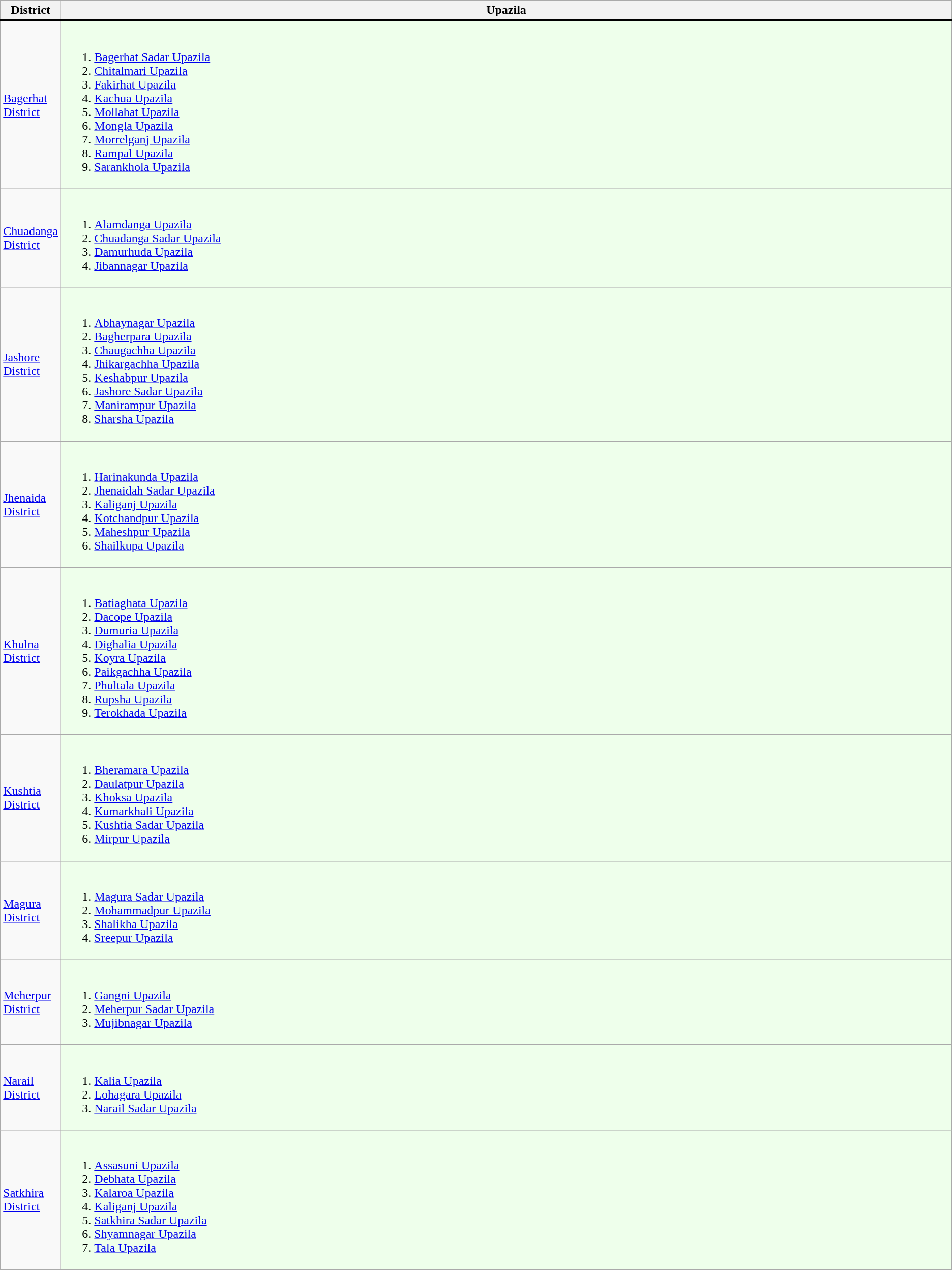<table class="wikitable">
<tr>
<th>District</th>
<th colspan="7" width="100%">Upazila</th>
</tr>
<tr style="border-top: 3px solid black">
<td rowspan="1"><a href='#'>Bagerhat District</a></td>
<td colspan="2" style="background: #eeffeb"><br><ol><li><a href='#'>Bagerhat Sadar Upazila</a></li><li><a href='#'>Chitalmari Upazila</a></li><li><a href='#'>Fakirhat Upazila</a></li><li><a href='#'>Kachua Upazila</a></li><li><a href='#'>Mollahat Upazila</a></li><li><a href='#'>Mongla Upazila</a></li><li><a href='#'>Morrelganj Upazila</a></li><li><a href='#'>Rampal Upazila</a></li><li><a href='#'>Sarankhola Upazila</a></li></ol></td>
</tr>
<tr>
<td rowspan="1"><a href='#'>Chuadanga District</a></td>
<td colspan="2" style="background: #eeffeb"><br><ol><li><a href='#'>Alamdanga Upazila</a></li><li><a href='#'>Chuadanga Sadar Upazila</a></li><li><a href='#'>Damurhuda Upazila</a></li><li><a href='#'>Jibannagar Upazila</a></li></ol></td>
</tr>
<tr>
<td rowspan="1"><a href='#'>Jashore District</a></td>
<td colspan="2" style="background: #eeffeb"><br><ol><li><a href='#'>Abhaynagar Upazila</a></li><li><a href='#'>Bagherpara Upazila</a></li><li><a href='#'>Chaugachha Upazila</a></li><li><a href='#'>Jhikargachha Upazila</a></li><li><a href='#'>Keshabpur Upazila</a></li><li><a href='#'>Jashore Sadar Upazila</a></li><li><a href='#'>Manirampur Upazila</a></li><li><a href='#'>Sharsha Upazila</a></li></ol></td>
</tr>
<tr>
<td rowspan="1"><a href='#'>Jhenaida District</a></td>
<td colspan="2" style="background: #eeffeb"><br><ol><li><a href='#'>Harinakunda Upazila</a></li><li><a href='#'>Jhenaidah Sadar Upazila</a></li><li><a href='#'>Kaliganj Upazila</a></li><li><a href='#'>Kotchandpur Upazila</a></li><li><a href='#'>Maheshpur Upazila</a></li><li><a href='#'>Shailkupa Upazila</a></li></ol></td>
</tr>
<tr>
<td rowspan="1"><a href='#'>Khulna District</a></td>
<td colspan="2" style="background: #eeffeb"><br><ol><li><a href='#'>Batiaghata Upazila</a></li><li><a href='#'>Dacope Upazila</a></li><li><a href='#'>Dumuria Upazila</a></li><li><a href='#'>Dighalia Upazila</a></li><li><a href='#'>Koyra Upazila</a></li><li><a href='#'>Paikgachha Upazila</a></li><li><a href='#'>Phultala Upazila</a></li><li><a href='#'>Rupsha Upazila</a></li><li><a href='#'>Terokhada Upazila</a></li></ol></td>
</tr>
<tr>
<td rowspan="1"><a href='#'>Kushtia District</a></td>
<td colspan="2" style="background: #eeffeb"><br><ol><li><a href='#'>Bheramara Upazila</a></li><li><a href='#'>Daulatpur Upazila</a></li><li><a href='#'>Khoksa Upazila</a></li><li><a href='#'>Kumarkhali Upazila</a></li><li><a href='#'>Kushtia Sadar Upazila</a></li><li><a href='#'>Mirpur Upazila</a></li></ol></td>
</tr>
<tr>
<td rowspan="1"><a href='#'>Magura District</a></td>
<td colspan="2" style="background: #eeffeb"><br><ol><li><a href='#'>Magura Sadar Upazila</a></li><li><a href='#'>Mohammadpur Upazila</a></li><li><a href='#'>Shalikha Upazila</a></li><li><a href='#'>Sreepur Upazila</a></li></ol></td>
</tr>
<tr>
<td rowspan="1"><a href='#'>Meherpur District</a></td>
<td colspan="2" style="background: #eeffeb"><br><ol><li><a href='#'>Gangni Upazila</a></li><li><a href='#'>Meherpur Sadar Upazila</a></li><li><a href='#'>Mujibnagar Upazila</a></li></ol></td>
</tr>
<tr>
<td rowspan="1"><a href='#'>Narail District</a></td>
<td colspan="2" style="background: #eeffeb"><br><ol><li><a href='#'>Kalia Upazila</a></li><li><a href='#'>Lohagara Upazila</a></li><li><a href='#'>Narail Sadar Upazila</a></li></ol></td>
</tr>
<tr>
<td rowspan="1"><a href='#'>Satkhira District</a></td>
<td colspan="2" style="background: #eeffeb"><br><ol><li><a href='#'>Assasuni Upazila</a></li><li><a href='#'>Debhata Upazila</a></li><li><a href='#'>Kalaroa Upazila</a></li><li><a href='#'>Kaliganj Upazila</a></li><li><a href='#'>Satkhira Sadar Upazila</a></li><li><a href='#'>Shyamnagar Upazila</a></li><li><a href='#'>Tala Upazila</a></li></ol></td>
</tr>
</table>
